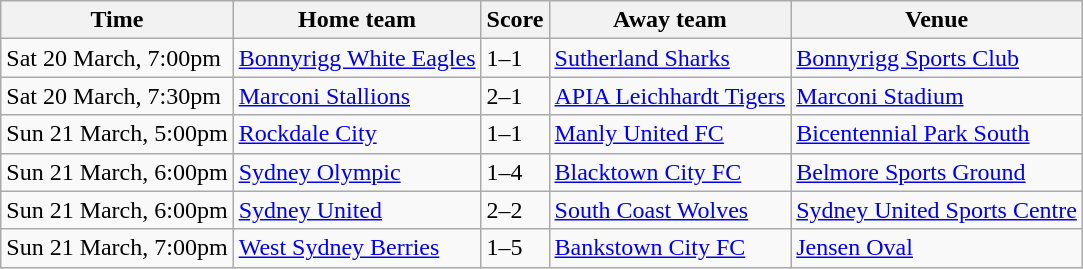<table class="wikitable">
<tr>
<th>Time</th>
<th>Home team</th>
<th>Score</th>
<th>Away team</th>
<th>Venue</th>
</tr>
<tr>
<td>Sat 20 March, 7:00pm</td>
<td><a href='#'>Bonnyrigg White Eagles</a></td>
<td>1–1</td>
<td><a href='#'>Sutherland Sharks</a></td>
<td><a href='#'>Bonnyrigg Sports Club</a></td>
</tr>
<tr>
<td>Sat 20 March, 7:30pm</td>
<td><a href='#'>Marconi Stallions</a></td>
<td>2–1</td>
<td><a href='#'>APIA Leichhardt Tigers</a></td>
<td><a href='#'>Marconi Stadium</a></td>
</tr>
<tr>
<td>Sun 21 March, 5:00pm</td>
<td><a href='#'>Rockdale City</a></td>
<td>1–1</td>
<td><a href='#'>Manly United FC</a></td>
<td><a href='#'>Bicentennial Park South</a></td>
</tr>
<tr>
<td>Sun 21 March, 6:00pm</td>
<td><a href='#'>Sydney Olympic</a></td>
<td>1–4</td>
<td><a href='#'>Blacktown City FC</a></td>
<td><a href='#'>Belmore Sports Ground</a></td>
</tr>
<tr>
<td>Sun 21 March, 6:00pm</td>
<td><a href='#'>Sydney United</a></td>
<td>2–2</td>
<td><a href='#'>South Coast Wolves</a></td>
<td><a href='#'>Sydney United Sports Centre</a></td>
</tr>
<tr>
<td>Sun 21 March, 7:00pm</td>
<td><a href='#'>West Sydney Berries</a></td>
<td>1–5</td>
<td><a href='#'>Bankstown City FC</a></td>
<td><a href='#'>Jensen Oval</a></td>
</tr>
</table>
